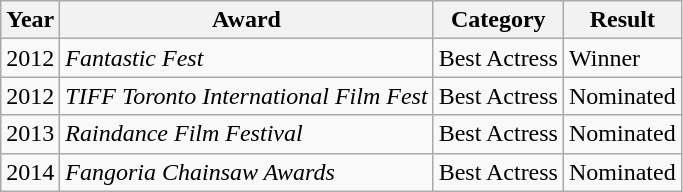<table class="wikitable sortable">
<tr>
<th>Year</th>
<th>Award</th>
<th>Category</th>
<th class="unsortable">Result</th>
</tr>
<tr>
<td>2012</td>
<td><em>Fantastic Fest</em></td>
<td>Best Actress</td>
<td>Winner</td>
</tr>
<tr>
<td>2012</td>
<td><em>TIFF Toronto International Film Fest</em></td>
<td>Best Actress</td>
<td>Nominated</td>
</tr>
<tr>
<td>2013</td>
<td><em>Raindance Film Festival</em></td>
<td>Best Actress</td>
<td>Nominated</td>
</tr>
<tr>
<td>2014</td>
<td><em>Fangoria Chainsaw Awards</em></td>
<td>Best Actress</td>
<td>Nominated</td>
</tr>
</table>
